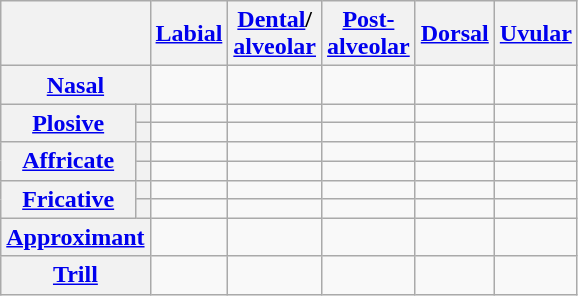<table class="wikitable" style=text-align:center>
<tr>
<th colspan="2"></th>
<th><a href='#'>Labial</a></th>
<th><a href='#'>Dental</a>/<br><a href='#'>alveolar</a></th>
<th><a href='#'>Post-<br>alveolar</a></th>
<th><a href='#'>Dorsal</a></th>
<th><a href='#'>Uvular</a></th>
</tr>
<tr>
<th colspan="2"><a href='#'>Nasal</a></th>
<td></td>
<td></td>
<td></td>
<td></td>
<td></td>
</tr>
<tr>
<th rowspan="2"><a href='#'>Plosive</a></th>
<th></th>
<td></td>
<td></td>
<td></td>
<td></td>
<td></td>
</tr>
<tr>
<th></th>
<td></td>
<td></td>
<td></td>
<td></td>
<td></td>
</tr>
<tr>
<th rowspan="2"><a href='#'>Affricate</a></th>
<th></th>
<td></td>
<td></td>
<td></td>
<td></td>
<td></td>
</tr>
<tr>
<th></th>
<td></td>
<td></td>
<td></td>
<td></td>
<td></td>
</tr>
<tr>
<th rowspan="2"><a href='#'>Fricative</a></th>
<th></th>
<td></td>
<td></td>
<td></td>
<td></td>
<td></td>
</tr>
<tr>
<th></th>
<td></td>
<td></td>
<td></td>
<td></td>
<td></td>
</tr>
<tr>
<th colspan="2"><a href='#'>Approximant</a></th>
<td></td>
<td></td>
<td></td>
<td></td>
<td></td>
</tr>
<tr>
<th colspan="2"><a href='#'>Trill</a></th>
<td></td>
<td></td>
<td></td>
<td></td>
<td></td>
</tr>
</table>
